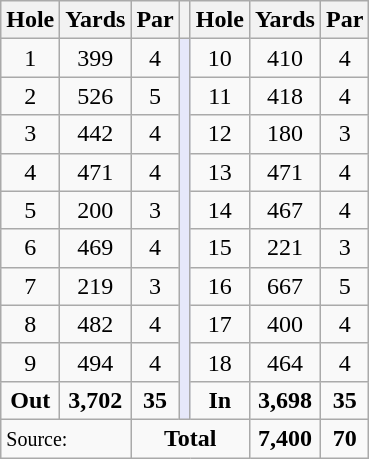<table class="wikitable" style="text-align:center; font-size:100%;">
<tr>
<th>Hole</th>
<th>Yards</th>
<th>Par</th>
<th></th>
<th>Hole</th>
<th>Yards</th>
<th>Par</th>
</tr>
<tr>
<td>1</td>
<td>399</td>
<td>4</td>
<td rowspan=10 style="background:#E6E8FA;"></td>
<td>10</td>
<td>410</td>
<td>4</td>
</tr>
<tr>
<td>2</td>
<td>526</td>
<td>5</td>
<td>11</td>
<td>418</td>
<td>4</td>
</tr>
<tr>
<td>3</td>
<td>442</td>
<td>4</td>
<td>12</td>
<td>180</td>
<td>3</td>
</tr>
<tr>
<td>4</td>
<td>471</td>
<td>4</td>
<td>13</td>
<td>471</td>
<td>4</td>
</tr>
<tr>
<td>5</td>
<td>200</td>
<td>3</td>
<td>14</td>
<td>467</td>
<td>4</td>
</tr>
<tr>
<td>6</td>
<td>469</td>
<td>4</td>
<td>15</td>
<td>221</td>
<td>3</td>
</tr>
<tr>
<td>7</td>
<td>219</td>
<td>3</td>
<td>16</td>
<td>667</td>
<td>5</td>
</tr>
<tr>
<td>8</td>
<td>482</td>
<td>4</td>
<td>17</td>
<td>400</td>
<td>4</td>
</tr>
<tr>
<td>9</td>
<td>494</td>
<td>4</td>
<td>18</td>
<td>464</td>
<td>4</td>
</tr>
<tr>
<td><strong>Out</strong></td>
<td><strong>3,702</strong></td>
<td><strong>35</strong></td>
<td><strong>In</strong></td>
<td><strong>3,698</strong></td>
<td><strong>35</strong></td>
</tr>
<tr>
<td colspan=2 align=left><small>Source:</small></td>
<td colspan=3><strong>Total</strong></td>
<td><strong>7,400</strong></td>
<td><strong>70</strong></td>
</tr>
</table>
